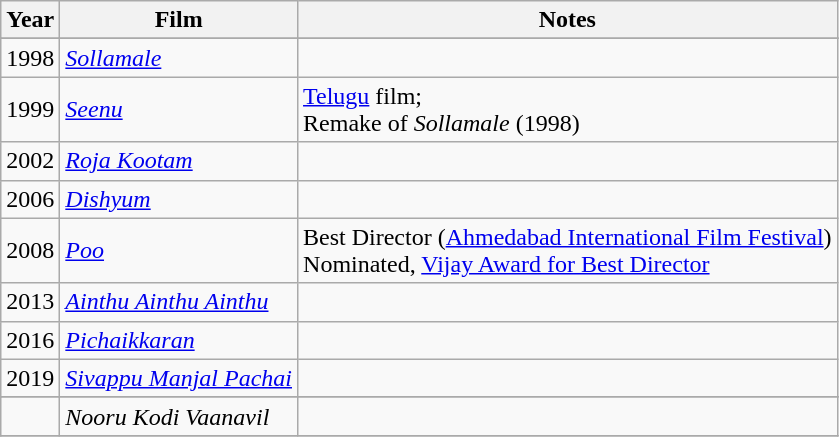<table class="wikitable sortable">
<tr>
<th>Year</th>
<th>Film</th>
<th>Notes</th>
</tr>
<tr>
</tr>
<tr>
<td>1998</td>
<td><em><a href='#'>Sollamale</a></em></td>
<td></td>
</tr>
<tr>
<td>1999</td>
<td><em><a href='#'>Seenu</a></em></td>
<td><a href='#'>Telugu</a> film;<br>Remake of <em>Sollamale</em> (1998)</td>
</tr>
<tr>
<td>2002</td>
<td><em><a href='#'>Roja Kootam</a></em></td>
<td></td>
</tr>
<tr>
<td>2006</td>
<td><em><a href='#'>Dishyum</a></em></td>
<td></td>
</tr>
<tr>
<td>2008</td>
<td><em><a href='#'>Poo</a></em></td>
<td>Best Director (<a href='#'>Ahmedabad International Film Festival</a>)<br>Nominated, <a href='#'>Vijay Award for Best Director</a></td>
</tr>
<tr>
<td>2013</td>
<td><em><a href='#'>Ainthu Ainthu Ainthu</a></em></td>
<td></td>
</tr>
<tr>
<td>2016</td>
<td><em><a href='#'>Pichaikkaran</a></em></td>
<td></td>
</tr>
<tr>
<td>2019</td>
<td><em><a href='#'>Sivappu Manjal Pachai</a></em></td>
<td></td>
</tr>
<tr>
</tr>
<tr>
<td></td>
<td><em>Nooru Kodi Vaanavil</em></td>
<td></td>
</tr>
<tr>
</tr>
</table>
